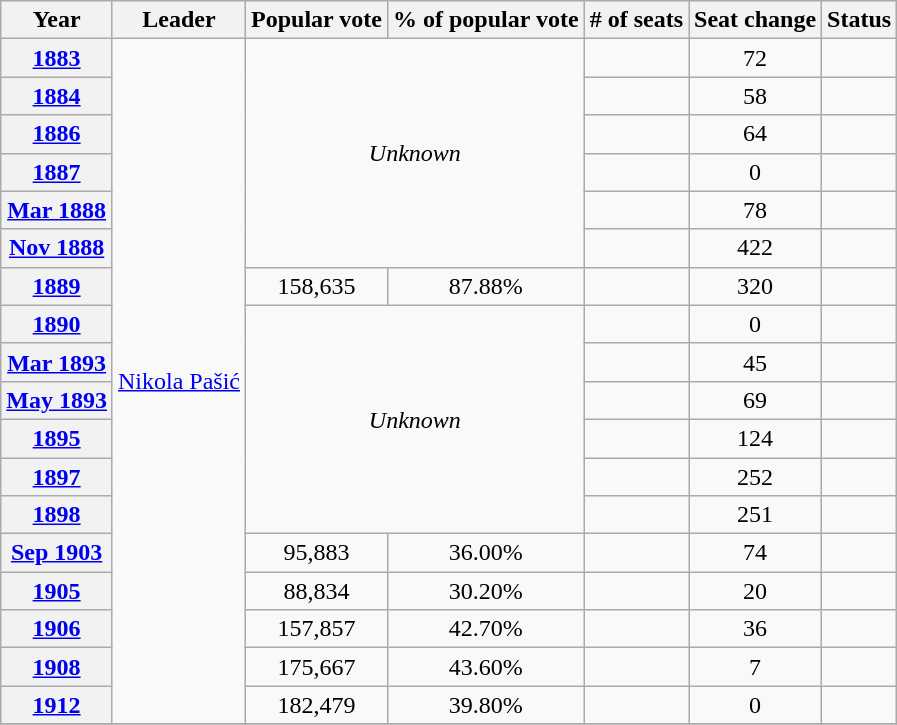<table class="wikitable" style="text-align:center">
<tr>
<th>Year</th>
<th>Leader</th>
<th>Popular vote</th>
<th>% of popular vote</th>
<th># of seats</th>
<th>Seat change</th>
<th rowspan=1>Status</th>
</tr>
<tr>
<th><a href='#'>1883</a></th>
<td rowspan="18"><a href='#'>Nikola Pašić</a></td>
<td rowspan="6" colspan="2"><em>Unknown</em></td>
<td></td>
<td> 72</td>
<td></td>
</tr>
<tr>
<th><a href='#'>1884</a></th>
<td></td>
<td> 58</td>
<td></td>
</tr>
<tr>
<th><a href='#'>1886</a></th>
<td></td>
<td> 64</td>
<td></td>
</tr>
<tr>
<th><a href='#'>1887</a></th>
<td></td>
<td> 0</td>
<td></td>
</tr>
<tr>
<th><a href='#'>Mar 1888</a></th>
<td></td>
<td> 78</td>
<td></td>
</tr>
<tr>
<th><a href='#'>Nov 1888</a></th>
<td></td>
<td> 422</td>
<td></td>
</tr>
<tr>
<th><a href='#'>1889</a></th>
<td>158,635</td>
<td>87.88%</td>
<td></td>
<td> 320</td>
<td></td>
</tr>
<tr>
<th><a href='#'>1890</a></th>
<td rowspan="6" colspan="2"><em>Unknown</em></td>
<td></td>
<td> 0</td>
<td></td>
</tr>
<tr>
<th><a href='#'>Mar 1893</a></th>
<td></td>
<td> 45</td>
<td></td>
</tr>
<tr>
<th><a href='#'>May 1893</a></th>
<td></td>
<td> 69</td>
<td></td>
</tr>
<tr>
<th><a href='#'>1895</a></th>
<td></td>
<td> 124</td>
<td></td>
</tr>
<tr>
<th><a href='#'>1897</a></th>
<td></td>
<td> 252</td>
<td></td>
</tr>
<tr>
<th><a href='#'>1898</a></th>
<td></td>
<td> 251</td>
<td></td>
</tr>
<tr>
<th><a href='#'>Sep 1903</a></th>
<td>95,883</td>
<td>36.00%</td>
<td></td>
<td> 74</td>
<td></td>
</tr>
<tr>
<th><a href='#'>1905</a></th>
<td>88,834</td>
<td>30.20%</td>
<td></td>
<td> 20</td>
<td></td>
</tr>
<tr>
<th><a href='#'>1906</a></th>
<td>157,857</td>
<td>42.70%</td>
<td></td>
<td> 36</td>
<td></td>
</tr>
<tr>
<th><a href='#'>1908</a></th>
<td>175,667</td>
<td>43.60%</td>
<td></td>
<td> 7</td>
<td></td>
</tr>
<tr>
<th><a href='#'>1912</a></th>
<td>182,479</td>
<td>39.80%</td>
<td></td>
<td> 0</td>
<td></td>
</tr>
<tr>
</tr>
</table>
